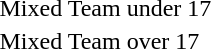<table>
<tr>
<td rowspan=2>Mixed Team under 17</td>
<td rowspan=2></td>
<td rowspan=2></td>
<td></td>
</tr>
<tr>
<td></td>
</tr>
<tr>
<td rowspan=2>Mixed Team over 17</td>
<td rowspan=2></td>
<td rowspan=2></td>
<td></td>
</tr>
<tr>
<td></td>
</tr>
<tr>
</tr>
</table>
